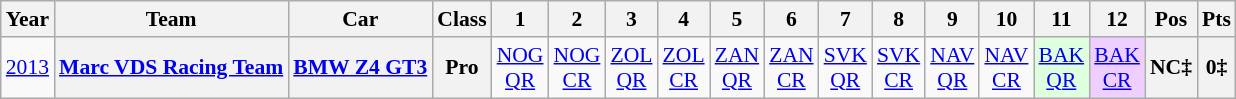<table class="wikitable" style="text-align:center; font-size:90%">
<tr>
<th>Year</th>
<th>Team</th>
<th>Car</th>
<th>Class</th>
<th>1</th>
<th>2</th>
<th>3</th>
<th>4</th>
<th>5</th>
<th>6</th>
<th>7</th>
<th>8</th>
<th>9</th>
<th>10</th>
<th>11</th>
<th>12</th>
<th>Pos</th>
<th>Pts</th>
</tr>
<tr>
<td><a href='#'>2013</a></td>
<th><a href='#'>Marc VDS Racing Team</a></th>
<th><a href='#'>BMW Z4 GT3</a></th>
<th>Pro</th>
<td><a href='#'>NOG<br>QR</a></td>
<td><a href='#'>NOG<br>CR</a></td>
<td><a href='#'>ZOL<br>QR</a></td>
<td><a href='#'>ZOL<br>CR</a></td>
<td><a href='#'>ZAN<br>QR</a></td>
<td><a href='#'>ZAN<br>CR</a></td>
<td><a href='#'>SVK<br>QR</a></td>
<td><a href='#'>SVK<br>CR</a></td>
<td><a href='#'>NAV<br>QR</a></td>
<td><a href='#'>NAV<br>CR</a></td>
<td style="background:#DFFFDF;"><a href='#'>BAK<br>QR</a><br></td>
<td style="background:#EFCFFF;"><a href='#'>BAK<br>CR</a><br></td>
<th>NC‡</th>
<th>0‡</th>
</tr>
</table>
